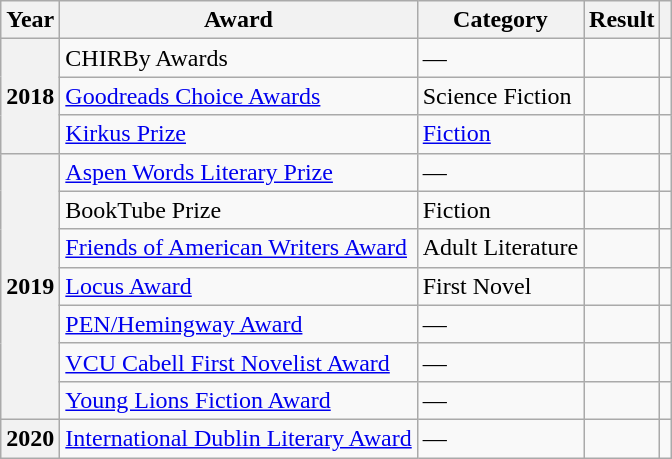<table class="wikitable plainrowheaders sortable">
<tr>
<th scope="col">Year</th>
<th scope="col">Award</th>
<th scope="col">Category</th>
<th scope="col">Result</th>
<th scope="col" class="unsortable"></th>
</tr>
<tr>
<th rowspan=3>2018</th>
<td>CHIRBy Awards</td>
<td>—</td>
<td></td>
<td style="text-align:center;"></td>
</tr>
<tr>
<td><a href='#'>Goodreads Choice Awards</a></td>
<td>Science Fiction</td>
<td></td>
<td style="text-align:center;"></td>
</tr>
<tr>
<td><a href='#'>Kirkus Prize</a></td>
<td><a href='#'>Fiction</a></td>
<td></td>
<td style="text-align:center;"></td>
</tr>
<tr>
<th rowspan=7>2019</th>
<td><a href='#'>Aspen Words Literary Prize</a></td>
<td>—</td>
<td></td>
<td style="text-align:center;"></td>
</tr>
<tr>
<td>BookTube Prize</td>
<td>Fiction</td>
<td></td>
<td style="text-align:center;"></td>
</tr>
<tr>
<td><a href='#'>Friends of American Writers Award</a></td>
<td>Adult Literature</td>
<td></td>
<td style="text-align:center;"></td>
</tr>
<tr>
<td><a href='#'>Locus Award</a></td>
<td>First Novel</td>
<td></td>
<td style="text-align:center;"></td>
</tr>
<tr>
<td><a href='#'>PEN/Hemingway Award</a></td>
<td>—</td>
<td></td>
<td style="text-align:center;"></td>
</tr>
<tr>
<td><a href='#'>VCU Cabell First Novelist Award</a></td>
<td>—</td>
<td></td>
<td style="text-align:center;"></td>
</tr>
<tr>
<td><a href='#'>Young Lions Fiction Award</a></td>
<td>—</td>
<td></td>
<td style="text-align:center;"></td>
</tr>
<tr>
<th>2020</th>
<td><a href='#'>International Dublin Literary Award</a></td>
<td>—</td>
<td></td>
<td style="text-align:center;"></td>
</tr>
</table>
